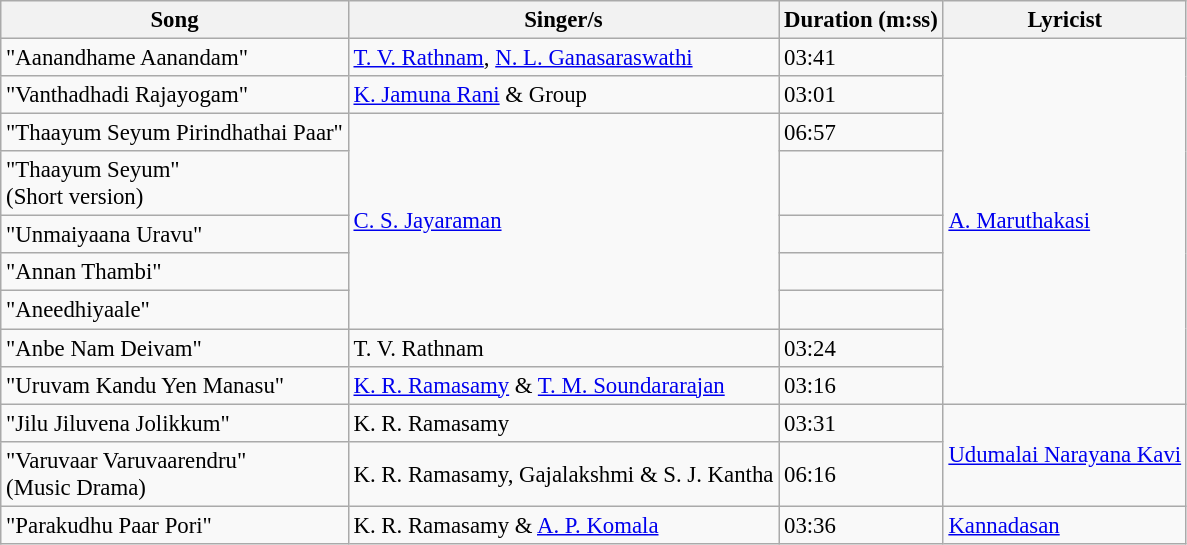<table class="wikitable" style="font-size:95%;">
<tr>
<th>Song</th>
<th>Singer/s</th>
<th>Duration (m:ss)</th>
<th>Lyricist</th>
</tr>
<tr>
<td>"Aanandhame Aanandam"</td>
<td><a href='#'>T. V. Rathnam</a>, <a href='#'>N. L. Ganasaraswathi</a></td>
<td>03:41</td>
<td rowspan=9><a href='#'>A. Maruthakasi</a></td>
</tr>
<tr>
<td>"Vanthadhadi Rajayogam"</td>
<td><a href='#'>K. Jamuna Rani</a> & Group</td>
<td>03:01</td>
</tr>
<tr>
<td>"Thaayum Seyum Pirindhathai Paar"</td>
<td rowspan=5><a href='#'>C. S. Jayaraman</a></td>
<td>06:57</td>
</tr>
<tr>
<td>"Thaayum Seyum"<br>(Short version)</td>
<td></td>
</tr>
<tr>
<td>"Unmaiyaana Uravu"</td>
<td></td>
</tr>
<tr>
<td>"Annan Thambi"</td>
<td></td>
</tr>
<tr>
<td>"Aneedhiyaale"</td>
<td></td>
</tr>
<tr>
<td>"Anbe Nam Deivam"</td>
<td>T. V. Rathnam</td>
<td>03:24</td>
</tr>
<tr>
<td>"Uruvam Kandu Yen Manasu"</td>
<td><a href='#'>K. R. Ramasamy</a> & <a href='#'>T. M. Soundararajan</a></td>
<td>03:16</td>
</tr>
<tr>
<td>"Jilu Jiluvena Jolikkum"</td>
<td>K. R. Ramasamy</td>
<td>03:31</td>
<td rowspan=2><a href='#'>Udumalai Narayana Kavi</a></td>
</tr>
<tr>
<td>"Varuvaar Varuvaarendru"<br>(Music Drama)</td>
<td>K. R. Ramasamy, Gajalakshmi & S. J. Kantha</td>
<td>06:16</td>
</tr>
<tr>
<td>"Parakudhu Paar Pori"</td>
<td>K. R. Ramasamy & <a href='#'>A. P. Komala</a></td>
<td>03:36</td>
<td><a href='#'>Kannadasan</a></td>
</tr>
</table>
